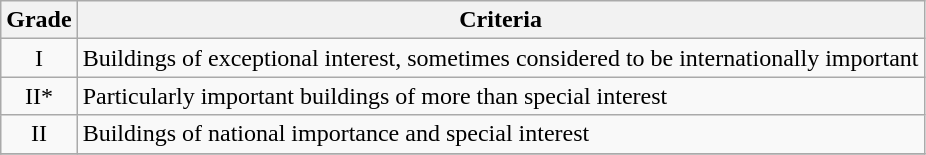<table class="wikitable" border="1">
<tr>
<th>Grade</th>
<th>Criteria</th>
</tr>
<tr>
<td align="center" >I</td>
<td>Buildings of exceptional interest, sometimes considered to be internationally important</td>
</tr>
<tr>
<td align="center" >II*</td>
<td>Particularly important buildings of more than special interest</td>
</tr>
<tr>
<td align="center" >II</td>
<td>Buildings of national importance and special interest</td>
</tr>
<tr>
</tr>
</table>
